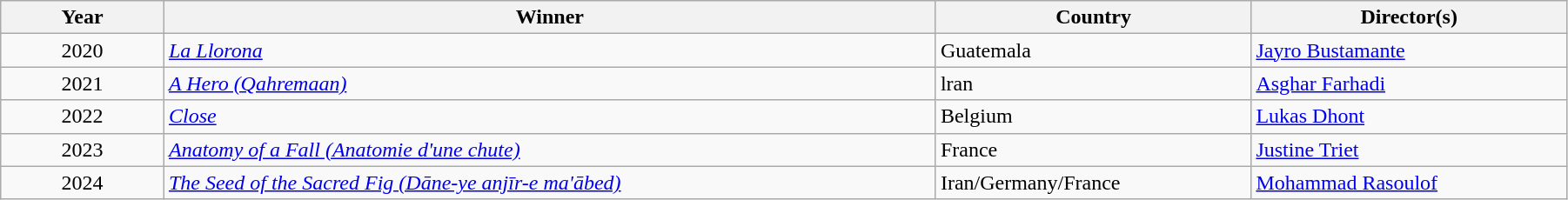<table class="wikitable" width="95%" cellpadding="5">
<tr>
<th width="100"><strong>Year</strong></th>
<th width="500"><strong>Winner</strong></th>
<th width="200"><strong>Country</strong></th>
<th width="200"><strong>Director(s)</strong></th>
</tr>
<tr>
<td style="text-align:center;">2020</td>
<td><em><a href='#'>La Llorona</a></em></td>
<td>Guatemala</td>
<td><a href='#'>Jayro Bustamante</a></td>
</tr>
<tr>
<td style="text-align:center;">2021</td>
<td><em><a href='#'>A Hero (Qahremaan)</a></em></td>
<td>lran</td>
<td><a href='#'>Asghar Farhadi</a></td>
</tr>
<tr>
<td style=text-align:center>2022</td>
<td><em><a href='#'>Close</a></em></td>
<td>Belgium</td>
<td><a href='#'>Lukas Dhont</a></td>
</tr>
<tr>
<td style=text-align:center>2023</td>
<td><em><a href='#'>Anatomy of a Fall (Anatomie d'une chute)</a></em></td>
<td>France</td>
<td><a href='#'>Justine Triet</a></td>
</tr>
<tr>
<td style=text-align:center>2024</td>
<td><em><a href='#'>The Seed of the Sacred Fig (Dāne-ye anjīr-e ma'ābed)</a></em></td>
<td>Iran/Germany/France</td>
<td><a href='#'>Mohammad Rasoulof</a></td>
</tr>
</table>
